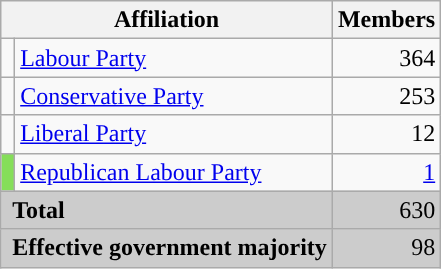<table class="wikitable">
<tr>
<th colspan="2">Affiliation</th>
<th>Members</th>
</tr>
<tr>
<td style="color:inherit;background:"></td>
<td><a href='#'>Labour Party</a></td>
<td align="right">364</td>
</tr>
<tr>
<td style="color:inherit;background:"></td>
<td><a href='#'>Conservative Party</a></td>
<td align="right">253</td>
</tr>
<tr>
<td style="color:inherit;background:"></td>
<td><a href='#'>Liberal Party</a></td>
<td align="right">12</td>
</tr>
<tr>
<td bgcolor="85DE59"></td>
<td><a href='#'>Republican Labour Party</a></td>
<td align="right"><a href='#'>1</a></td>
</tr>
<tr bgcolor="CCCCCC">
<td colspan="2" rowspan="1"> <strong>Total</strong></td>
<td align="right">630</td>
</tr>
<tr bgcolor="CCCCCC">
<td colspan="2" rowspan="1"> <strong>Effective government majority</strong></td>
<td align="right">98</td>
</tr>
</table>
